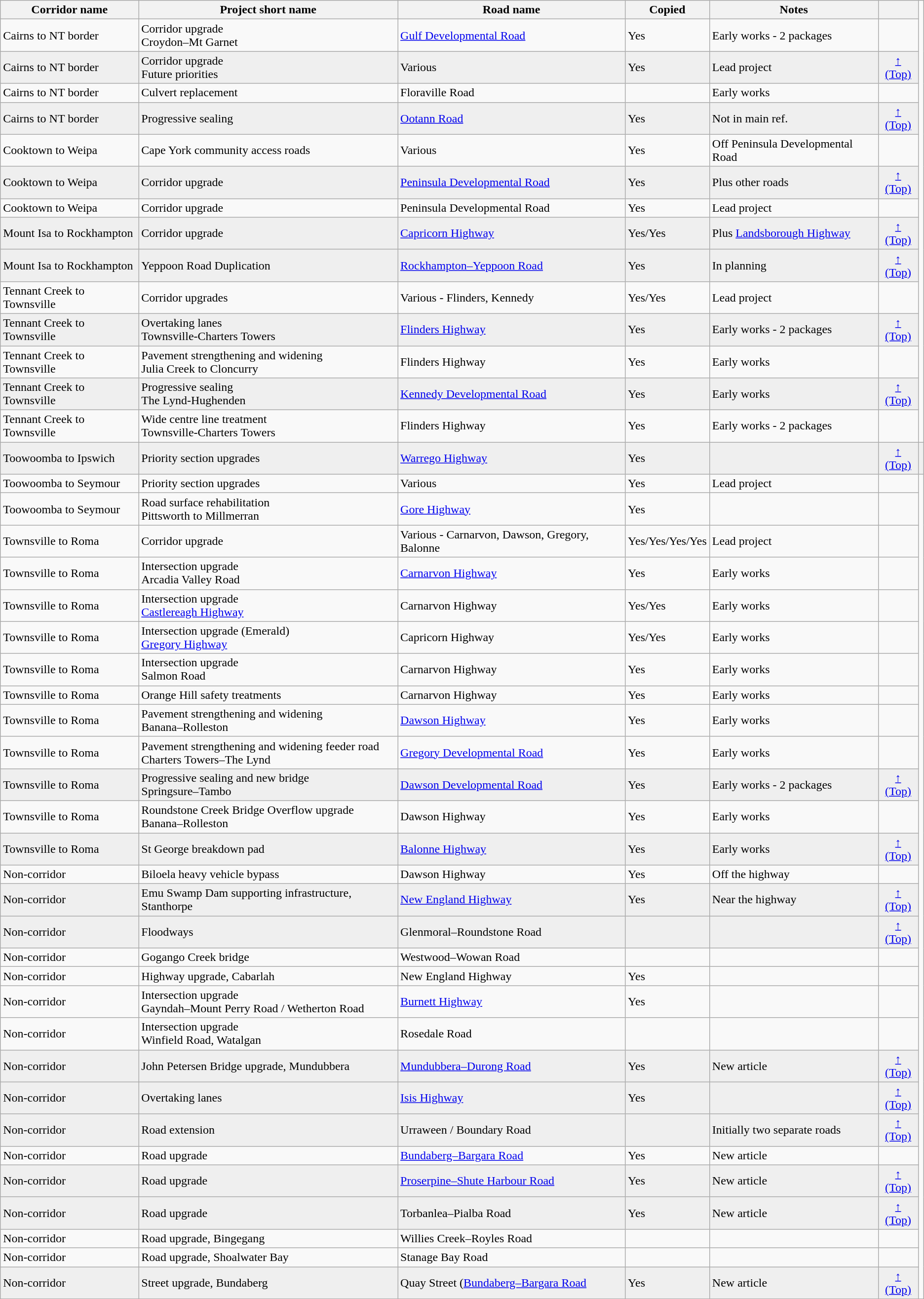<table class="wikitable sortable">
<tr>
<th>Corridor name</th>
<th>Project short name</th>
<th>Road name</th>
<th>Copied</th>
<th>Notes</th>
<th class=unsortable></th>
</tr>
<tr>
<td>Cairns to NT border</td>
<td>Corridor upgrade<br> Croydon–Mt Garnet</td>
<td><a href='#'>Gulf Developmental Road</a></td>
<td>Yes</td>
<td>Early works - 2 packages</td>
<td></td>
</tr>
<tr style="background: #EFEFEF" id="V">
<td>Cairns to NT border</td>
<td>Corridor upgrade<br>  Future priorities</td>
<td>Various</td>
<td>Yes</td>
<td>Lead project</td>
<td align=center><a href='#'>↑ (Top)</a></td>
</tr>
<tr>
<td>Cairns to NT border</td>
<td>Culvert replacement</td>
<td>Floraville Road</td>
<td></td>
<td>Early works</td>
<td></td>
</tr>
<tr style="background: #EFEFEF" id="O">
<td>Cairns to NT border</td>
<td>Progressive sealing</td>
<td><a href='#'>Ootann Road</a></td>
<td>Yes</td>
<td>Not in main ref.</td>
<td align=center><a href='#'>↑ (Top)</a></td>
</tr>
<tr>
<td>Cooktown to Weipa</td>
<td>Cape York community access roads</td>
<td>Various</td>
<td>Yes</td>
<td>Off Peninsula Developmental Road</td>
<td></td>
</tr>
<tr style="background: #EFEFEF" id="P">
<td>Cooktown to Weipa</td>
<td>Corridor upgrade</td>
<td><a href='#'>Peninsula Developmental Road</a></td>
<td>Yes</td>
<td>Plus other roads</td>
<td align=center><a href='#'>↑ (Top)</a></td>
</tr>
<tr>
<td>Cooktown to Weipa</td>
<td>Corridor upgrade</td>
<td>Peninsula Developmental Road</td>
<td>Yes</td>
<td>Lead project</td>
<td></td>
</tr>
<tr style="background: #EFEFEF" id="C">
<td>Mount Isa to Rockhampton</td>
<td>Corridor upgrade</td>
<td><a href='#'>Capricorn Highway</a></td>
<td>Yes/Yes</td>
<td>Plus <a href='#'>Landsborough Highway</a></td>
<td align=center><a href='#'>↑ (Top)</a></td>
</tr>
<tr style="background: #EFEFEF" id="R">
<td>Mount Isa to Rockhampton</td>
<td>Yeppoon Road Duplication</td>
<td><a href='#'>Rockhampton–Yeppoon Road</a></td>
<td>Yes</td>
<td>In planning</td>
<td align=center><a href='#'>↑ (Top)</a></td>
</tr>
<tr>
<td>Tennant Creek to Townsville</td>
<td>Corridor upgrades</td>
<td>Various - Flinders, Kennedy</td>
<td>Yes/Yes</td>
<td>Lead project</td>
<td></td>
</tr>
<tr style="background: #EFEFEF" id="F">
<td>Tennant Creek to Townsville</td>
<td>Overtaking lanes<br> Townsville-Charters Towers</td>
<td><a href='#'>Flinders Highway</a></td>
<td>Yes</td>
<td>Early works - 2 packages</td>
<td align=center><a href='#'>↑ (Top)</a></td>
</tr>
<tr>
<td>Tennant Creek to Townsville</td>
<td>Pavement strengthening and widening<br> Julia Creek to Cloncurry</td>
<td>Flinders Highway</td>
<td>Yes</td>
<td>Early works</td>
<td></td>
</tr>
<tr style="background: #EFEFEF" id="K">
<td>Tennant Creek to Townsville</td>
<td>Progressive sealing<br> The Lynd-Hughenden</td>
<td><a href='#'>Kennedy Developmental Road</a></td>
<td>Yes</td>
<td>Early works</td>
<td align=center><a href='#'>↑ (Top)</a></td>
</tr>
<tr>
<td>Tennant Creek to Townsville</td>
<td>Wide centre line treatment<br> Townsville-Charters Towers</td>
<td>Flinders Highway</td>
<td>Yes</td>
<td>Early works - 2 packages</td>
<td></td>
</tr>
<tr style="background: #EFEFEF" id="W">
<td>Toowoomba to Ipswich</td>
<td>Priority section upgrades</td>
<td><a href='#'>Warrego Highway</a></td>
<td>Yes</td>
<td></td>
<td align=center><a href='#'>↑ (Top)</a></td>
<td></td>
</tr>
<tr>
<td>Toowoomba to Seymour</td>
<td>Priority section upgrades</td>
<td>Various</td>
<td>Yes</td>
<td>Lead project</td>
<td></td>
</tr>
<tr>
<td>Toowoomba to Seymour</td>
<td>Road surface rehabilitation <br>Pittsworth to Millmerran</td>
<td><a href='#'>Gore Highway</a></td>
<td>Yes</td>
<td></td>
<td></td>
</tr>
<tr>
<td>Townsville to Roma</td>
<td>Corridor upgrade</td>
<td>Various - Carnarvon, Dawson, Gregory, Balonne</td>
<td>Yes/Yes/Yes/Yes</td>
<td>Lead project</td>
<td></td>
</tr>
<tr>
<td>Townsville to Roma</td>
<td>Intersection upgrade <br>Arcadia Valley Road</td>
<td><a href='#'>Carnarvon Highway</a></td>
<td>Yes</td>
<td>Early works</td>
<td></td>
</tr>
<tr>
<td>Townsville to Roma</td>
<td>Intersection upgrade <br><a href='#'>Castlereagh Highway</a></td>
<td>Carnarvon Highway</td>
<td>Yes/Yes</td>
<td>Early works</td>
<td></td>
</tr>
<tr>
<td>Townsville to Roma</td>
<td>Intersection upgrade (Emerald)<br><a href='#'>Gregory Highway</a></td>
<td>Capricorn Highway</td>
<td>Yes/Yes</td>
<td>Early works</td>
<td></td>
</tr>
<tr>
<td>Townsville to Roma</td>
<td>Intersection upgrade <br>Salmon Road</td>
<td>Carnarvon Highway</td>
<td>Yes</td>
<td>Early works</td>
<td></td>
</tr>
<tr>
<td>Townsville to Roma</td>
<td>Orange Hill safety treatments</td>
<td>Carnarvon Highway</td>
<td>Yes</td>
<td>Early works</td>
<td></td>
</tr>
<tr>
<td>Townsville to Roma</td>
<td>Pavement strengthening and widening <br>Banana–Rolleston</td>
<td><a href='#'>Dawson Highway</a></td>
<td>Yes</td>
<td>Early works</td>
<td></td>
</tr>
<tr>
<td>Townsville to Roma</td>
<td>Pavement strengthening and widening feeder road<br>Charters Towers–The Lynd</td>
<td><a href='#'>Gregory Developmental Road</a></td>
<td>Yes</td>
<td>Early works</td>
<td></td>
</tr>
<tr style="background: #EFEFEF" id="D">
<td>Townsville to Roma</td>
<td>Progressive sealing and new bridge <br>Springsure–Tambo</td>
<td><a href='#'>Dawson Developmental Road</a></td>
<td>Yes</td>
<td>Early works - 2 packages</td>
<td align=center><a href='#'>↑ (Top)</a></td>
</tr>
<tr>
<td>Townsville to Roma</td>
<td>Roundstone Creek Bridge Overflow upgrade <br>Banana–Rolleston</td>
<td>Dawson Highway</td>
<td>Yes</td>
<td>Early works</td>
<td></td>
</tr>
<tr style="background: #EFEFEF" id="B">
<td>Townsville to Roma</td>
<td>St George breakdown pad</td>
<td><a href='#'>Balonne Highway</a></td>
<td>Yes</td>
<td>Early works</td>
<td align=center><a href='#'>↑ (Top)</a></td>
</tr>
<tr>
<td>Non-corridor</td>
<td>Biloela heavy vehicle bypass</td>
<td>Dawson Highway</td>
<td>Yes</td>
<td>Off the highway</td>
<td></td>
</tr>
<tr style="background: #EFEFEF" id="N">
<td>Non-corridor</td>
<td>Emu Swamp Dam supporting infrastructure, Stanthorpe</td>
<td><a href='#'>New England Highway</a></td>
<td>Yes</td>
<td>Near the highway</td>
<td align=center><a href='#'>↑ (Top)</a></td>
</tr>
<tr style="background: #EFEFEF" id="G">
<td>Non-corridor</td>
<td>Floodways</td>
<td>Glenmoral–Roundstone Road</td>
<td></td>
<td></td>
<td align=center><a href='#'>↑ (Top)</a></td>
</tr>
<tr>
<td>Non-corridor</td>
<td>Gogango Creek bridge</td>
<td>Westwood–Wowan Road</td>
<td></td>
<td></td>
<td></td>
</tr>
<tr>
<td>Non-corridor</td>
<td>Highway upgrade, Cabarlah</td>
<td>New England Highway</td>
<td>Yes</td>
<td></td>
<td></td>
</tr>
<tr>
<td>Non-corridor</td>
<td>Intersection upgrade <br>Gayndah–Mount Perry Road / Wetherton Road</td>
<td><a href='#'>Burnett Highway</a></td>
<td>Yes</td>
<td></td>
<td></td>
</tr>
<tr>
<td>Non-corridor</td>
<td>Intersection upgrade <br>Winfield Road, Watalgan</td>
<td>Rosedale Road</td>
<td></td>
<td></td>
<td></td>
</tr>
<tr style="background: #EFEFEF" id="M">
<td>Non-corridor</td>
<td>John Petersen Bridge upgrade, Mundubbera</td>
<td><a href='#'>Mundubbera–Durong Road</a></td>
<td>Yes</td>
<td>New article</td>
<td align=center><a href='#'>↑ (Top)</a></td>
</tr>
<tr style="background: #EFEFEF" id="I">
<td>Non-corridor</td>
<td>Overtaking lanes</td>
<td><a href='#'>Isis Highway</a></td>
<td>Yes</td>
<td></td>
<td align=center><a href='#'>↑ (Top)</a></td>
</tr>
<tr style="background: #EFEFEF" id="U">
<td>Non-corridor</td>
<td>Road extension</td>
<td>Urraween / Boundary Road</td>
<td></td>
<td>Initially two separate roads</td>
<td align=center><a href='#'>↑ (Top)</a></td>
</tr>
<tr>
<td>Non-corridor</td>
<td>Road upgrade</td>
<td><a href='#'>Bundaberg–Bargara Road</a></td>
<td>Yes</td>
<td>New article</td>
<td></td>
</tr>
<tr style="background: #EFEFEF" id="S">
<td>Non-corridor</td>
<td>Road upgrade</td>
<td><a href='#'>Proserpine–Shute Harbour Road</a></td>
<td>Yes</td>
<td>New article</td>
<td align=center><a href='#'>↑ (Top)</a></td>
</tr>
<tr style="background: #EFEFEF" id="T">
<td>Non-corridor</td>
<td>Road upgrade</td>
<td>Torbanlea–Pialba Road</td>
<td>Yes</td>
<td>New article</td>
<td align=center><a href='#'>↑ (Top)</a></td>
</tr>
<tr>
<td>Non-corridor</td>
<td>Road upgrade, Bingegang</td>
<td>Willies Creek–Royles Road</td>
<td></td>
<td></td>
<td></td>
</tr>
<tr>
<td>Non-corridor</td>
<td>Road upgrade, Shoalwater Bay</td>
<td>Stanage Bay Road</td>
<td></td>
<td></td>
<td></td>
</tr>
<tr style="background: #EFEFEF" id="Q">
<td>Non-corridor</td>
<td>Street upgrade, Bundaberg</td>
<td>Quay Street (<a href='#'>Bundaberg–Bargara Road</a></td>
<td>Yes</td>
<td>New article</td>
<td align=center><a href='#'>↑ (Top)</a></td>
</tr>
</table>
